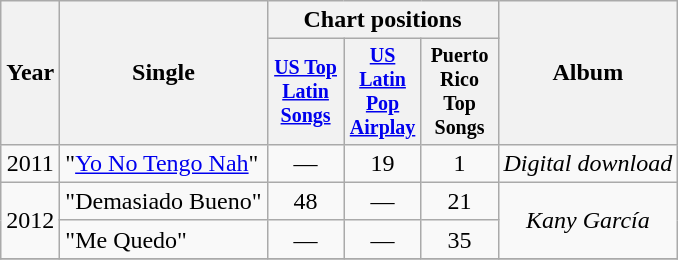<table class="wikitable" style="text-align:center;">
<tr>
<th rowspan="2">Year</th>
<th rowspan="2">Single</th>
<th colspan="3">Chart positions</th>
<th rowspan="2">Album</th>
</tr>
<tr style="font-size:smaller;">
<th width="45"><a href='#'>US Top Latin Songs</a></th>
<th width="45"><a href='#'>US Latin Pop Airplay</a></th>
<th width="45">Puerto Rico Top Songs</th>
</tr>
<tr>
<td>2011</td>
<td align="left">"<a href='#'>Yo No Tengo Nah</a>"</td>
<td>—</td>
<td>19</td>
<td>1</td>
<td align="Middle"><em>Digital download</em></td>
</tr>
<tr>
<td rowspan="2">2012</td>
<td align="left">"Demasiado Bueno"</td>
<td>48</td>
<td>—</td>
<td>21</td>
<td align="Middle" rowspan="2"><em>Kany García</em></td>
</tr>
<tr>
<td align="left">"Me Quedo"</td>
<td>—</td>
<td>—</td>
<td>35</td>
</tr>
<tr>
</tr>
</table>
